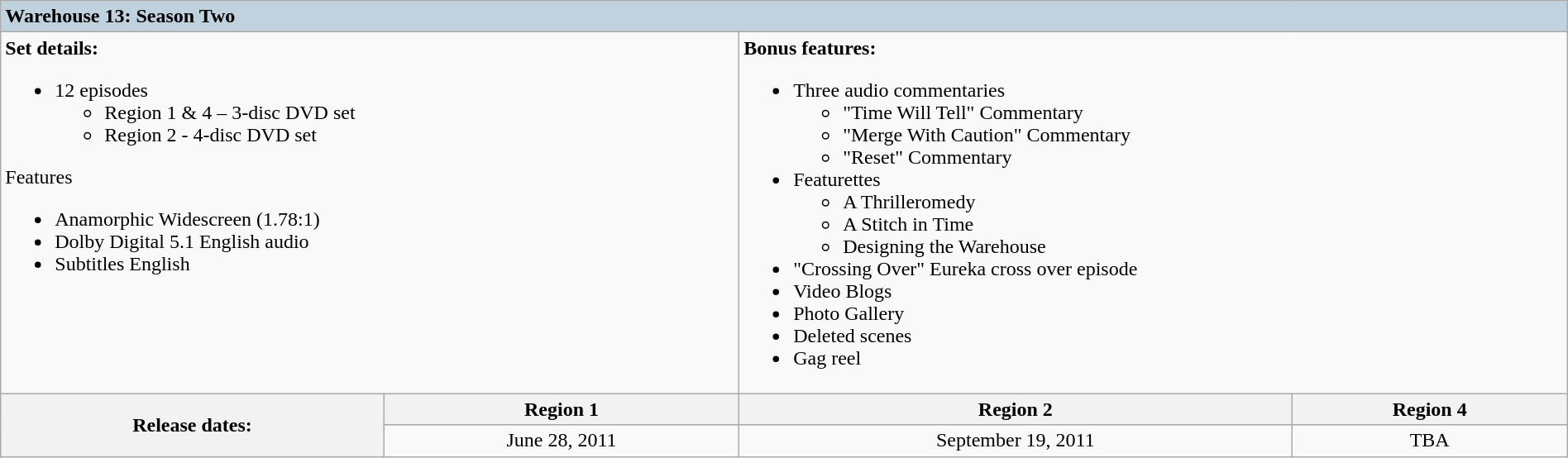<table class="wikitable" width=100%>
<tr>
<td colspan="5" style="background: #C0D2DE; color: #000000;"><strong>Warehouse 13: Season Two</strong></td>
</tr>
<tr>
<td colspan="2" valign=top><strong>Set details:</strong><br><ul><li>12 episodes<ul><li>Region 1 & 4 – 3-disc DVD set</li><li>Region 2 - 4-disc DVD set</li></ul></li></ul>Features<ul><li>Anamorphic Widescreen (1.78:1)</li><li>Dolby Digital 5.1 English audio</li><li>Subtitles English</li></ul></td>
<td colspan="3" valign=top><strong>Bonus features:</strong><br><ul><li>Three audio commentaries<ul><li>"Time Will Tell" Commentary</li><li>"Merge With Caution" Commentary</li><li>"Reset" Commentary</li></ul></li><li>Featurettes<ul><li>A Thrilleromedy</li><li>A Stitch in Time</li><li>Designing the Warehouse</li></ul></li><li>"Crossing Over" Eureka cross over episode</li><li>Video Blogs</li><li>Photo Gallery</li><li>Deleted scenes</li><li>Gag reel</li></ul></td>
</tr>
<tr>
<th rowspan="2">Release dates:</th>
<th>Region 1</th>
<th>Region 2</th>
<th>Region 4</th>
</tr>
<tr>
<td align="center">June 28, 2011</td>
<td align="center">September 19, 2011</td>
<td align="center">TBA</td>
</tr>
</table>
